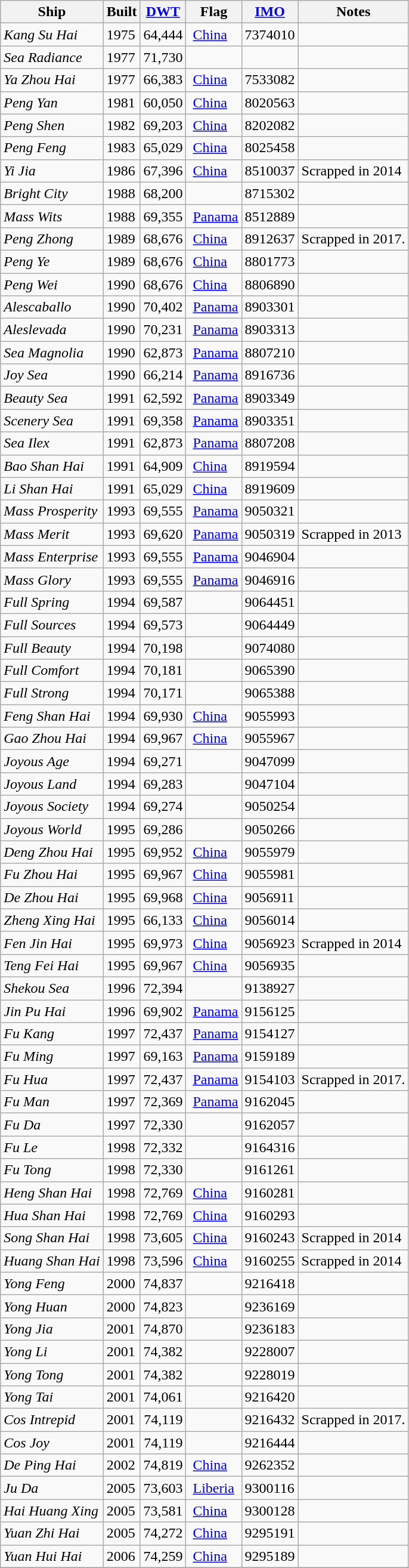<table class="wikitable">
<tr>
<th>Ship</th>
<th>Built</th>
<th><a href='#'>DWT</a></th>
<th>Flag</th>
<th><a href='#'>IMO</a></th>
<th>Notes</th>
</tr>
<tr>
<td><em>Kang Su Hai</em></td>
<td>1975</td>
<td align=right>64,444</td>
<td> <a href='#'>China</a></td>
<td>7374010</td>
<td></td>
</tr>
<tr>
<td><em>Sea Radiance</em></td>
<td>1977</td>
<td align=right>71,730</td>
<td></td>
<td></td>
<td></td>
</tr>
<tr>
<td><em>Ya Zhou Hai</em></td>
<td>1977</td>
<td align=right>66,383</td>
<td> <a href='#'>China</a></td>
<td>7533082</td>
<td></td>
</tr>
<tr>
<td><em>Peng Yan</em></td>
<td>1981</td>
<td align=right>60,050</td>
<td> <a href='#'>China</a></td>
<td>8020563</td>
<td></td>
</tr>
<tr>
<td><em>Peng Shen</em></td>
<td>1982</td>
<td align=right>69,203</td>
<td> <a href='#'>China</a></td>
<td>8202082</td>
<td></td>
</tr>
<tr>
<td><em>Peng Feng</em></td>
<td>1983</td>
<td align=right>65,029</td>
<td> <a href='#'>China</a></td>
<td>8025458</td>
<td></td>
</tr>
<tr>
<td><em>Yi Jia</em></td>
<td>1986</td>
<td align=right>67,396</td>
<td> <a href='#'>China</a></td>
<td>8510037</td>
<td>Scrapped in 2014</td>
</tr>
<tr>
<td><em>Bright City</em></td>
<td>1988</td>
<td align=right>68,200</td>
<td></td>
<td>8715302</td>
<td></td>
</tr>
<tr>
<td><em>Mass Wits</em></td>
<td>1988</td>
<td align=right>69,355</td>
<td> <a href='#'>Panama</a></td>
<td>8512889</td>
<td></td>
</tr>
<tr>
<td><em>Peng Zhong</em></td>
<td>1989</td>
<td align=right>68,676</td>
<td> <a href='#'>China</a></td>
<td>8912637</td>
<td>Scrapped in 2017.</td>
</tr>
<tr>
<td><em>Peng Ye</em></td>
<td>1989</td>
<td align=right>68,676</td>
<td> <a href='#'>China</a></td>
<td>8801773</td>
<td></td>
</tr>
<tr>
<td><em>Peng Wei</em></td>
<td>1990</td>
<td align=right>68,676</td>
<td> <a href='#'>China</a></td>
<td>8806890</td>
<td></td>
</tr>
<tr>
<td><em>Alescaballo</em></td>
<td>1990</td>
<td align=right>70,402</td>
<td> <a href='#'>Panama</a></td>
<td>8903301</td>
<td></td>
</tr>
<tr>
<td><em>Aleslevada</em></td>
<td>1990</td>
<td align=right>70,231</td>
<td> <a href='#'>Panama</a></td>
<td>8903313</td>
<td></td>
</tr>
<tr>
<td><em>Sea Magnolia</em></td>
<td>1990</td>
<td align=right>62,873</td>
<td> <a href='#'>Panama</a></td>
<td>8807210</td>
<td></td>
</tr>
<tr>
<td><em>Joy Sea</em></td>
<td>1990</td>
<td align=right>66,214</td>
<td> <a href='#'>Panama</a></td>
<td>8916736</td>
<td></td>
</tr>
<tr>
<td><em>Beauty Sea</em></td>
<td>1991</td>
<td align=right>62,592</td>
<td> <a href='#'>Panama</a></td>
<td>8903349</td>
<td></td>
</tr>
<tr>
<td><em>Scenery Sea</em></td>
<td>1991</td>
<td align=right>69,358</td>
<td> <a href='#'>Panama</a></td>
<td>8903351</td>
<td></td>
</tr>
<tr>
<td><em>Sea Ilex</em></td>
<td>1991</td>
<td align=right>62,873</td>
<td> <a href='#'>Panama</a></td>
<td>8807208</td>
<td></td>
</tr>
<tr>
<td><em>Bao Shan Hai</em></td>
<td>1991</td>
<td align=right>64,909</td>
<td> <a href='#'>China</a></td>
<td>8919594</td>
<td></td>
</tr>
<tr>
<td><em>Li Shan Hai</em></td>
<td>1991</td>
<td align=right>65,029</td>
<td> <a href='#'>China</a></td>
<td>8919609</td>
<td></td>
</tr>
<tr>
<td><em>Mass Prosperity</em></td>
<td>1993</td>
<td align=right>69,555</td>
<td> <a href='#'>Panama</a></td>
<td>9050321</td>
<td></td>
</tr>
<tr>
<td><em>Mass Merit</em></td>
<td>1993</td>
<td align=right>69,620</td>
<td> <a href='#'>Panama</a></td>
<td>9050319</td>
<td>Scrapped in 2013</td>
</tr>
<tr>
<td><em>Mass Enterprise</em></td>
<td>1993</td>
<td align=right>69,555</td>
<td> <a href='#'>Panama</a></td>
<td>9046904</td>
<td></td>
</tr>
<tr>
<td><em>Mass Glory</em></td>
<td>1993</td>
<td align=right>69,555</td>
<td> <a href='#'>Panama</a></td>
<td>9046916</td>
<td></td>
</tr>
<tr>
<td><em>Full Spring</em></td>
<td>1994</td>
<td align=right>69,587</td>
<td></td>
<td>9064451</td>
<td></td>
</tr>
<tr>
<td><em>Full Sources</em></td>
<td>1994</td>
<td align=right>69,573</td>
<td></td>
<td>9064449</td>
<td></td>
</tr>
<tr>
<td><em>Full Beauty</em></td>
<td>1994</td>
<td align=right>70,198</td>
<td></td>
<td>9074080</td>
<td></td>
</tr>
<tr>
<td><em>Full Comfort</em></td>
<td>1994</td>
<td align=right>70,181</td>
<td></td>
<td>9065390</td>
<td></td>
</tr>
<tr>
<td><em>Full Strong</em></td>
<td>1994</td>
<td align=right>70,171</td>
<td></td>
<td>9065388</td>
<td></td>
</tr>
<tr>
<td><em>Feng Shan Hai</em></td>
<td>1994</td>
<td align=right>69,930</td>
<td> <a href='#'>China</a></td>
<td>9055993</td>
<td></td>
</tr>
<tr>
<td><em>Gao Zhou Hai</em></td>
<td>1994</td>
<td align=right>69,967</td>
<td> <a href='#'>China</a></td>
<td>9055967</td>
<td></td>
</tr>
<tr>
<td><em>Joyous Age</em></td>
<td>1994</td>
<td align=right>69,271</td>
<td></td>
<td>9047099</td>
<td></td>
</tr>
<tr>
<td><em>Joyous Land</em></td>
<td>1994</td>
<td align=right>69,283</td>
<td></td>
<td>9047104</td>
<td></td>
</tr>
<tr>
<td><em>Joyous Society</em></td>
<td>1994</td>
<td align=right>69,274</td>
<td></td>
<td>9050254</td>
<td></td>
</tr>
<tr>
<td><em>Joyous World</em></td>
<td>1995</td>
<td align=right>69,286</td>
<td></td>
<td>9050266</td>
<td></td>
</tr>
<tr>
<td><em>Deng Zhou Hai</em></td>
<td>1995</td>
<td align=right>69,952</td>
<td> <a href='#'>China</a></td>
<td>9055979</td>
<td></td>
</tr>
<tr>
<td><em>Fu Zhou Hai</em></td>
<td>1995</td>
<td align=right>69,967</td>
<td> <a href='#'>China</a></td>
<td>9055981</td>
<td></td>
</tr>
<tr>
<td><em>De Zhou Hai</em></td>
<td>1995</td>
<td align=right>69,968</td>
<td> <a href='#'>China</a></td>
<td>9056911</td>
<td></td>
</tr>
<tr>
<td><em>Zheng Xing Hai</em></td>
<td>1995</td>
<td align=right>66,133</td>
<td> <a href='#'>China</a></td>
<td>9056014</td>
<td></td>
</tr>
<tr>
<td><em>Fen Jin Hai</em></td>
<td>1995</td>
<td align=right>69,973</td>
<td> <a href='#'>China</a></td>
<td>9056923</td>
<td>Scrapped in 2014</td>
</tr>
<tr>
<td><em>Teng Fei Hai</em></td>
<td>1995</td>
<td align=right>69,967</td>
<td> <a href='#'>China</a></td>
<td>9056935</td>
<td></td>
</tr>
<tr>
<td><em>Shekou Sea</em></td>
<td>1996</td>
<td align=right>72,394</td>
<td></td>
<td>9138927</td>
<td></td>
</tr>
<tr>
<td><em>Jin Pu Hai</em></td>
<td>1996</td>
<td align=right>69,902</td>
<td> <a href='#'>Panama</a></td>
<td>9156125</td>
<td></td>
</tr>
<tr>
<td><em>Fu Kang</em></td>
<td>1997</td>
<td align=right>72,437</td>
<td> <a href='#'>Panama</a></td>
<td>9154127</td>
<td></td>
</tr>
<tr>
<td><em>Fu Ming</em></td>
<td>1997</td>
<td align=right>69,163</td>
<td> <a href='#'>Panama</a></td>
<td>9159189</td>
<td></td>
</tr>
<tr>
<td><em>Fu Hua</em></td>
<td>1997</td>
<td align=right>72,437</td>
<td> <a href='#'>Panama</a></td>
<td>9154103</td>
<td>Scrapped in 2017.</td>
</tr>
<tr>
<td><em>Fu Man</em></td>
<td>1997</td>
<td align=right>72,369</td>
<td> <a href='#'>Panama</a></td>
<td>9162045</td>
<td></td>
</tr>
<tr>
<td><em>Fu Da</em></td>
<td>1997</td>
<td align=right>72,330</td>
<td></td>
<td>9162057</td>
<td></td>
</tr>
<tr>
<td><em>Fu Le</em></td>
<td>1998</td>
<td align=right>72,332</td>
<td></td>
<td>9164316</td>
<td></td>
</tr>
<tr>
<td><em>Fu Tong</em></td>
<td>1998</td>
<td align=right>72,330</td>
<td></td>
<td>9161261</td>
<td></td>
</tr>
<tr>
<td><em>Heng Shan Hai</em></td>
<td>1998</td>
<td align=right>72,769</td>
<td> <a href='#'>China</a></td>
<td>9160281</td>
<td></td>
</tr>
<tr>
<td><em>Hua Shan Hai</em></td>
<td>1998</td>
<td align=right>72,769</td>
<td> <a href='#'>China</a></td>
<td>9160293</td>
<td></td>
</tr>
<tr>
<td><em>Song Shan Hai</em></td>
<td>1998</td>
<td align=right>73,605</td>
<td> <a href='#'>China</a></td>
<td>9160243</td>
<td>Scrapped in 2014</td>
</tr>
<tr>
<td><em>Huang Shan Hai</em></td>
<td>1998</td>
<td align=right>73,596</td>
<td> <a href='#'>China</a></td>
<td>9160255</td>
<td>Scrapped in 2014</td>
</tr>
<tr>
<td><em>Yong Feng</em></td>
<td>2000</td>
<td align=right>74,837</td>
<td></td>
<td>9216418</td>
<td></td>
</tr>
<tr>
<td><em>Yong Huan</em></td>
<td>2000</td>
<td align=right>74,823</td>
<td></td>
<td>9236169</td>
<td></td>
</tr>
<tr>
<td><em>Yong Jia</em></td>
<td>2001</td>
<td align=right>74,870</td>
<td></td>
<td>9236183</td>
<td></td>
</tr>
<tr>
<td><em>Yong Li</em></td>
<td>2001</td>
<td align=right>74,382</td>
<td></td>
<td>9228007</td>
<td></td>
</tr>
<tr>
<td><em>Yong Tong</em></td>
<td>2001</td>
<td align=right>74,382</td>
<td></td>
<td>9228019</td>
<td></td>
</tr>
<tr>
<td><em>Yong Tai</em></td>
<td>2001</td>
<td align=right>74,061</td>
<td></td>
<td>9216420</td>
<td></td>
</tr>
<tr>
<td><em>Cos Intrepid</em></td>
<td>2001</td>
<td align=right>74,119</td>
<td></td>
<td>9216432</td>
<td>Scrapped in 2017.</td>
</tr>
<tr>
<td><em>Cos Joy</em></td>
<td>2001</td>
<td align=right>74,119</td>
<td></td>
<td>9216444</td>
<td></td>
</tr>
<tr>
<td><em>De Ping Hai</em></td>
<td>2002</td>
<td align=right>74,819</td>
<td> <a href='#'>China</a></td>
<td>9262352</td>
<td></td>
</tr>
<tr>
<td><em>Ju Da</em></td>
<td>2005</td>
<td align=right>73,603</td>
<td> <a href='#'>Liberia</a></td>
<td>9300116</td>
<td></td>
</tr>
<tr>
<td><em>Hai Huang Xing</em></td>
<td>2005</td>
<td align=right>73,581</td>
<td> <a href='#'>China</a></td>
<td>9300128</td>
<td></td>
</tr>
<tr>
<td><em>Yuan Zhi Hai</em></td>
<td>2005</td>
<td align=right>74,272</td>
<td> <a href='#'>China</a></td>
<td>9295191</td>
<td></td>
</tr>
<tr>
<td><em>Yuan Hui Hai</em></td>
<td>2006</td>
<td align=right>74,259</td>
<td> <a href='#'>China</a></td>
<td>9295189</td>
<td></td>
</tr>
<tr>
</tr>
</table>
